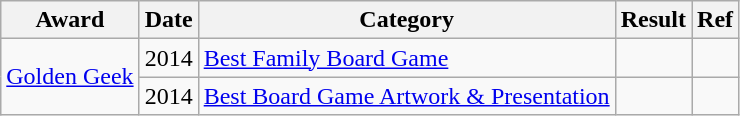<table class="wikitable">
<tr>
<th>Award</th>
<th>Date</th>
<th>Category</th>
<th>Result</th>
<th>Ref</th>
</tr>
<tr>
<td rowspan=2><a href='#'>Golden Geek</a></td>
<td style="text-align: center;">2014</td>
<td><a href='#'>Best Family Board Game</a></td>
<td></td>
<td></td>
</tr>
<tr>
<td style="text-align: center;">2014</td>
<td><a href='#'>Best Board Game Artwork & Presentation</a></td>
<td></td>
<td></td>
</tr>
</table>
